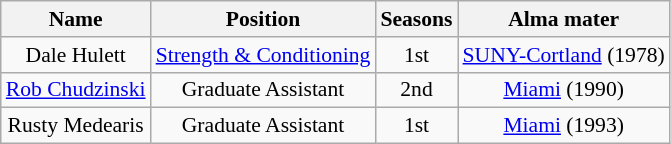<table class="wikitable" border="1" style="font-size:90%;">
<tr>
<th>Name</th>
<th>Position</th>
<th>Seasons</th>
<th>Alma mater</th>
</tr>
<tr style="text-align:center;">
<td>Dale Hulett</td>
<td><a href='#'>Strength & Conditioning</a></td>
<td>1st</td>
<td><a href='#'>SUNY-Cortland</a> (1978)</td>
</tr>
<tr style="text-align:center;">
<td><a href='#'>Rob Chudzinski</a></td>
<td>Graduate Assistant</td>
<td>2nd</td>
<td><a href='#'>Miami</a> (1990)</td>
</tr>
<tr style="text-align:center;">
<td>Rusty Medearis</td>
<td>Graduate Assistant</td>
<td>1st</td>
<td><a href='#'>Miami</a> (1993)</td>
</tr>
</table>
